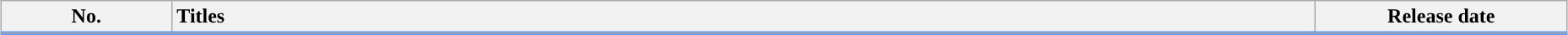<table class="wikitable" style="width:98%; margin:auto; background:#FFF;">
<tr style="border-bottom: 3px solid #6495ED">
<th style="width:8em;">No.</th>
<th style="text-align:left;">Titles</th>
<th style="width:12em;">Release date</th>
</tr>
<tr>
</tr>
</table>
